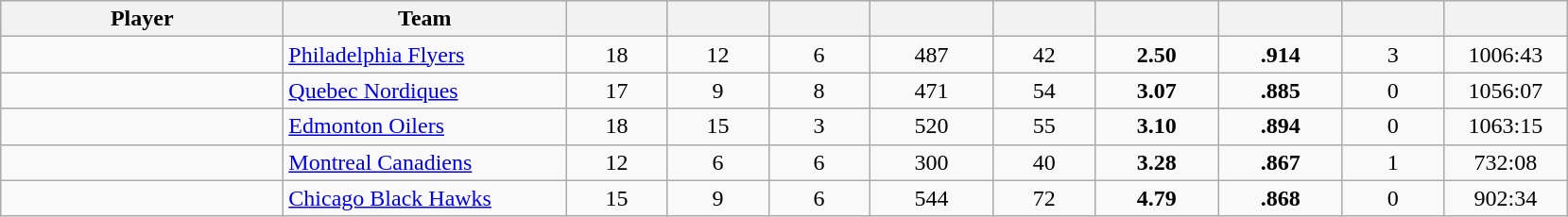<table style="padding:3px; border-spacing:0; text-align:center;" class="wikitable sortable">
<tr>
<th style="width:12em">Player</th>
<th style="width:12em">Team</th>
<th style="width:4em"></th>
<th style="width:4em"></th>
<th style="width:4em"></th>
<th style="width:5em"></th>
<th style="width:4em"></th>
<th style="width:5em"></th>
<th style="width:5em"></th>
<th style="width:4em"></th>
<th style="width:5em"></th>
</tr>
<tr>
<td align=left></td>
<td align=left><a href='#'>Philadelphia Flyers</a></td>
<td>18</td>
<td>12</td>
<td>6</td>
<td>487</td>
<td>42</td>
<td><strong>2.50</strong></td>
<td><strong>.914</strong></td>
<td>3</td>
<td> 1006:43</td>
</tr>
<tr>
<td align=left></td>
<td align=left><a href='#'>Quebec Nordiques</a></td>
<td>17</td>
<td>9</td>
<td>8</td>
<td>471</td>
<td>54</td>
<td><strong>3.07</strong></td>
<td><strong>.885</strong></td>
<td>0</td>
<td> 1056:07</td>
</tr>
<tr>
<td align=left></td>
<td align=left><a href='#'>Edmonton Oilers</a></td>
<td>18</td>
<td>15</td>
<td>3</td>
<td>520</td>
<td>55</td>
<td><strong>3.10</strong></td>
<td><strong>.894</strong></td>
<td>0</td>
<td> 1063:15</td>
</tr>
<tr>
<td align=left></td>
<td align=left><a href='#'>Montreal Canadiens</a></td>
<td>12</td>
<td>6</td>
<td>6</td>
<td>300</td>
<td>40</td>
<td><strong>3.28</strong></td>
<td><strong>.867</strong></td>
<td>1</td>
<td> 732:08</td>
</tr>
<tr>
<td align=left></td>
<td align=left><a href='#'>Chicago Black Hawks</a></td>
<td>15</td>
<td>9</td>
<td>6</td>
<td>544</td>
<td>72</td>
<td><strong>4.79</strong></td>
<td><strong>.868</strong></td>
<td>0</td>
<td> 902:34</td>
</tr>
</table>
